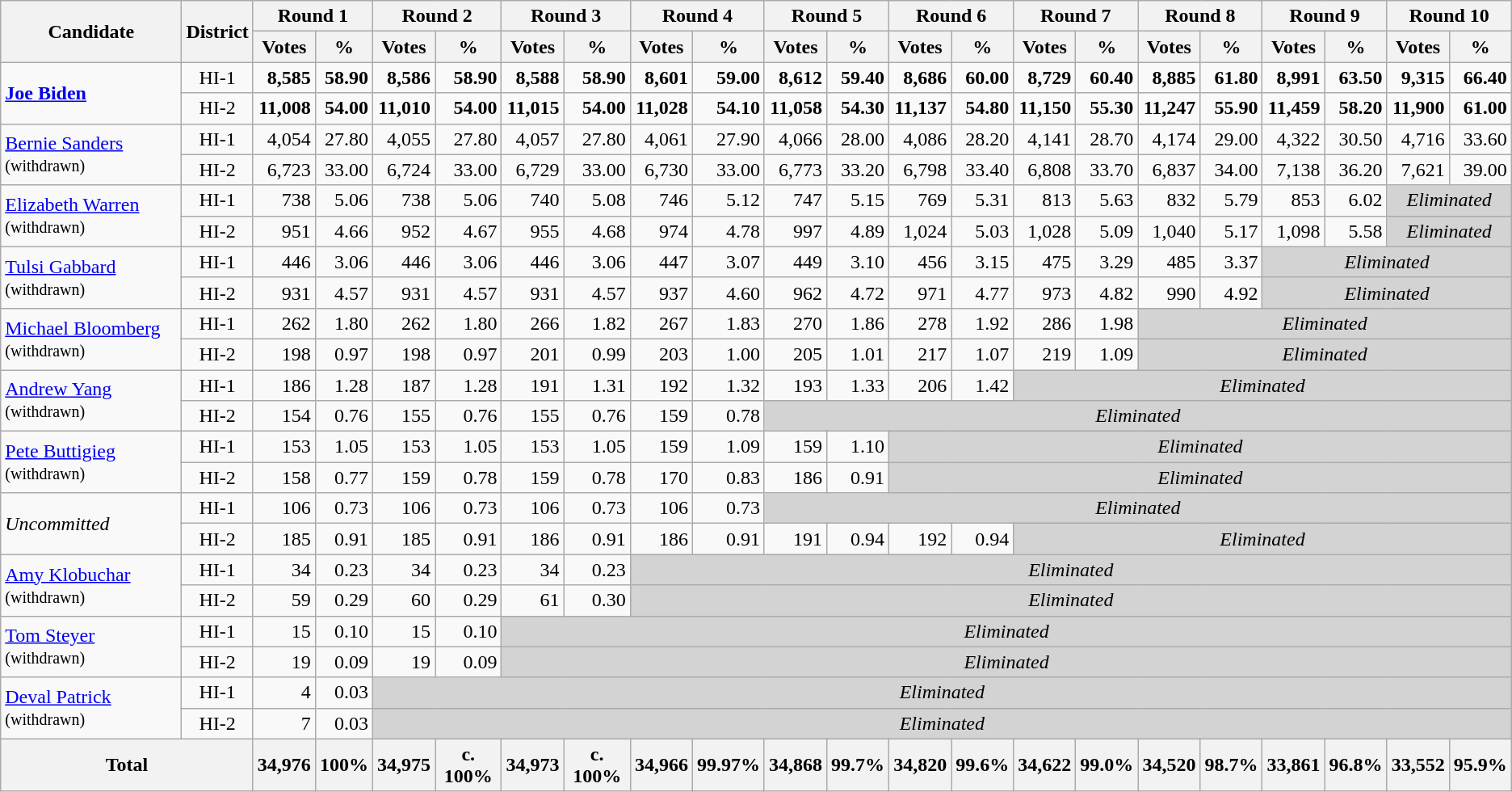<table class="wikitable sortable" style="text-align:right;">
<tr>
<th rowspan="2">Candidate</th>
<th rowspan="2">District</th>
<th colspan="2">Round 1</th>
<th colspan="2">Round 2</th>
<th colspan="2">Round 3</th>
<th colspan="2">Round 4</th>
<th colspan="2">Round 5</th>
<th colspan="2">Round 6</th>
<th colspan="2">Round 7</th>
<th colspan="2">Round 8</th>
<th colspan="2">Round 9</th>
<th colspan="2">Round 10</th>
</tr>
<tr>
<th>Votes</th>
<th>%</th>
<th>Votes</th>
<th>%</th>
<th>Votes</th>
<th>%</th>
<th>Votes</th>
<th>%</th>
<th>Votes</th>
<th>%</th>
<th>Votes</th>
<th>%</th>
<th>Votes</th>
<th>%</th>
<th>Votes</th>
<th>%</th>
<th>Votes</th>
<th>%</th>
<th>Votes</th>
<th>%</th>
</tr>
<tr>
<td rowspan=2 style="text-align:left;" data-sort-value="Biden, Joe"><strong><a href='#'>Joe Biden</a></strong></td>
<td style="text-align:center;">HI-1</td>
<td><strong>8,585</strong></td>
<td><strong>58.90</strong></td>
<td><strong>8,586</strong></td>
<td><strong>58.90</strong></td>
<td><strong>8,588</strong></td>
<td><strong>58.90</strong></td>
<td><strong>8,601</strong></td>
<td><strong>59.00</strong></td>
<td><strong>8,612</strong></td>
<td><strong>59.40</strong></td>
<td><strong>8,686</strong></td>
<td><strong>60.00</strong></td>
<td><strong>8,729</strong></td>
<td><strong>60.40</strong></td>
<td><strong>8,885</strong></td>
<td><strong>61.80</strong></td>
<td><strong>8,991</strong></td>
<td><strong>63.50</strong></td>
<td><strong>9,315</strong></td>
<td><strong>66.40</strong></td>
</tr>
<tr>
<td style="text-align:center;">HI-2</td>
<td><strong>11,008</strong></td>
<td><strong>54.00</strong></td>
<td><strong>11,010</strong></td>
<td><strong>54.00</strong></td>
<td><strong>11,015</strong></td>
<td><strong>54.00</strong></td>
<td><strong>11,028</strong></td>
<td><strong>54.10</strong></td>
<td><strong>11,058</strong></td>
<td><strong>54.30</strong></td>
<td><strong>11,137</strong></td>
<td><strong>54.80</strong></td>
<td><strong>11,150</strong></td>
<td><strong>55.30</strong></td>
<td><strong>11,247</strong></td>
<td><strong>55.90</strong></td>
<td><strong>11,459</strong></td>
<td><strong>58.20</strong></td>
<td><strong>11,900</strong></td>
<td><strong>61.00</strong></td>
</tr>
<tr>
<td rowspan=2 style="text-align:left;" data-sort-value="Sanders, Bernie"><a href='#'>Bernie Sanders</a> <small>(withdrawn)</small></td>
<td style="text-align:center;">HI-1</td>
<td>4,054</td>
<td>27.80</td>
<td>4,055</td>
<td>27.80</td>
<td>4,057</td>
<td>27.80</td>
<td>4,061</td>
<td>27.90</td>
<td>4,066</td>
<td>28.00</td>
<td>4,086</td>
<td>28.20</td>
<td>4,141</td>
<td>28.70</td>
<td>4,174</td>
<td>29.00</td>
<td>4,322</td>
<td>30.50</td>
<td>4,716</td>
<td>33.60</td>
</tr>
<tr>
<td style="text-align:center;">HI-2</td>
<td>6,723</td>
<td>33.00</td>
<td>6,724</td>
<td>33.00</td>
<td>6,729</td>
<td>33.00</td>
<td>6,730</td>
<td>33.00</td>
<td>6,773</td>
<td>33.20</td>
<td>6,798</td>
<td>33.40</td>
<td>6,808</td>
<td>33.70</td>
<td>6,837</td>
<td>34.00</td>
<td>7,138</td>
<td>36.20</td>
<td>7,621</td>
<td>39.00</td>
</tr>
<tr>
<td rowspan=2 style="text-align:left;" data-sort-value="Warren, Elizabeth"><a href='#'>Elizabeth Warren</a> <small>(withdrawn)</small></td>
<td style="text-align:center;">HI-1</td>
<td>738</td>
<td>5.06</td>
<td>738</td>
<td>5.06</td>
<td>740</td>
<td>5.08</td>
<td>746</td>
<td>5.12</td>
<td>747</td>
<td>5.15</td>
<td>769</td>
<td>5.31</td>
<td>813</td>
<td>5.63</td>
<td>832</td>
<td>5.79</td>
<td>853</td>
<td>6.02</td>
<td colspan="2" bgcolor="lightgray" align="center"><em>Eliminated</em></td>
</tr>
<tr>
<td style="text-align:center;">HI-2</td>
<td>951</td>
<td>4.66</td>
<td>952</td>
<td>4.67</td>
<td>955</td>
<td>4.68</td>
<td>974</td>
<td>4.78</td>
<td>997</td>
<td>4.89</td>
<td>1,024</td>
<td>5.03</td>
<td>1,028</td>
<td>5.09</td>
<td>1,040</td>
<td>5.17</td>
<td>1,098</td>
<td>5.58</td>
<td colspan="2" bgcolor="lightgray" align="center"><em>Eliminated</em></td>
</tr>
<tr>
<td rowspan=2 style="text-align:left;" data-sort-value="Gabbard, Tulsi"><a href='#'>Tulsi Gabbard</a> <small>(withdrawn)</small></td>
<td style="text-align:center;">HI-1</td>
<td>446</td>
<td>3.06</td>
<td>446</td>
<td>3.06</td>
<td>446</td>
<td>3.06</td>
<td>447</td>
<td>3.07</td>
<td>449</td>
<td>3.10</td>
<td>456</td>
<td>3.15</td>
<td>475</td>
<td>3.29</td>
<td>485</td>
<td>3.37</td>
<td colspan="4" bgcolor="lightgray" align="center"><em>Eliminated</em></td>
</tr>
<tr>
<td style="text-align:center;">HI-2</td>
<td>931</td>
<td>4.57</td>
<td>931</td>
<td>4.57</td>
<td>931</td>
<td>4.57</td>
<td>937</td>
<td>4.60</td>
<td>962</td>
<td>4.72</td>
<td>971</td>
<td>4.77</td>
<td>973</td>
<td>4.82</td>
<td>990</td>
<td>4.92</td>
<td colspan="4" bgcolor="lightgray" align="center"><em>Eliminated</em></td>
</tr>
<tr>
<td rowspan=2 style="text-align:left;" data-sort-value="Bloomberg, Michael"><a href='#'>Michael Bloomberg</a> <small>(withdrawn)</small></td>
<td style="text-align:center;">HI-1</td>
<td>262</td>
<td>1.80</td>
<td>262</td>
<td>1.80</td>
<td>266</td>
<td>1.82</td>
<td>267</td>
<td>1.83</td>
<td>270</td>
<td>1.86</td>
<td>278</td>
<td>1.92</td>
<td>286</td>
<td>1.98</td>
<td colspan="6" bgcolor="lightgray" align="center"><em>Eliminated</em></td>
</tr>
<tr>
<td style="text-align:center;">HI-2</td>
<td>198</td>
<td>0.97</td>
<td>198</td>
<td>0.97</td>
<td>201</td>
<td>0.99</td>
<td>203</td>
<td>1.00</td>
<td>205</td>
<td>1.01</td>
<td>217</td>
<td>1.07</td>
<td>219</td>
<td>1.09</td>
<td colspan="6" bgcolor="lightgray" align="center"><em>Eliminated</em></td>
</tr>
<tr>
<td rowspan=2 style="text-align:left;" data-sort-value="Yang, Andrew"><a href='#'>Andrew Yang</a> <small>(withdrawn)</small></td>
<td style="text-align:center;">HI-1</td>
<td>186</td>
<td>1.28</td>
<td>187</td>
<td>1.28</td>
<td>191</td>
<td>1.31</td>
<td>192</td>
<td>1.32</td>
<td>193</td>
<td>1.33</td>
<td>206</td>
<td>1.42</td>
<td colspan="8" bgcolor="lightgray" align="center"><em>Eliminated</em></td>
</tr>
<tr>
<td style="text-align:center;">HI-2</td>
<td>154</td>
<td>0.76</td>
<td>155</td>
<td>0.76</td>
<td>155</td>
<td>0.76</td>
<td>159</td>
<td>0.78</td>
<td colspan="12" bgcolor="lightgray" align="center"><em>Eliminated</em></td>
</tr>
<tr>
<td rowspan=2 style="text-align:left;" data-sort-value="Buttigieg, Pete"><a href='#'>Pete Buttigieg</a> <small>(withdrawn)</small></td>
<td style="text-align:center;">HI-1</td>
<td>153</td>
<td>1.05</td>
<td>153</td>
<td>1.05</td>
<td>153</td>
<td>1.05</td>
<td>159</td>
<td>1.09</td>
<td>159</td>
<td>1.10</td>
<td colspan="10" bgcolor="lightgray" align="center"><em>Eliminated</em></td>
</tr>
<tr>
<td style="text-align:center;">HI-2</td>
<td>158</td>
<td>0.77</td>
<td>159</td>
<td>0.78</td>
<td>159</td>
<td>0.78</td>
<td>170</td>
<td>0.83</td>
<td>186</td>
<td>0.91</td>
<td colspan="10" bgcolor="lightgray" align="center"><em>Eliminated</em></td>
</tr>
<tr>
<td rowspan=2 style="text-align:left;" data-sort-value="ZZ"><em>Uncommitted</em></td>
<td style="text-align:center;">HI-1</td>
<td>106</td>
<td>0.73</td>
<td>106</td>
<td>0.73</td>
<td>106</td>
<td>0.73</td>
<td>106</td>
<td>0.73</td>
<td colspan="12" bgcolor="lightgray" align="center"><em>Eliminated</em></td>
</tr>
<tr>
<td style="text-align:center;">HI-2</td>
<td>185</td>
<td>0.91</td>
<td>185</td>
<td>0.91</td>
<td>186</td>
<td>0.91</td>
<td>186</td>
<td>0.91</td>
<td>191</td>
<td>0.94</td>
<td>192</td>
<td>0.94</td>
<td colspan="8" bgcolor="lightgray" align="center"><em>Eliminated</em></td>
</tr>
<tr>
<td rowspan=2 style="text-align:left;" data-sort-value="Klobuchar, Amy"><a href='#'>Amy Klobuchar</a> <small>(withdrawn)</small></td>
<td style="text-align:center;">HI-1</td>
<td>34</td>
<td>0.23</td>
<td>34</td>
<td>0.23</td>
<td>34</td>
<td>0.23</td>
<td colspan="14" bgcolor="lightgray" align="center"><em>Eliminated</em></td>
</tr>
<tr>
<td style="text-align:center;">HI-2</td>
<td>59</td>
<td>0.29</td>
<td>60</td>
<td>0.29</td>
<td>61</td>
<td>0.30</td>
<td colspan="14" bgcolor="lightgray" align="center"><em>Eliminated</em></td>
</tr>
<tr>
<td rowspan=2 style="text-align:left;" data-sort-value="Steyer, Tom"><a href='#'>Tom Steyer</a> <small>(withdrawn)</small></td>
<td style="text-align:center;">HI-1</td>
<td>15</td>
<td>0.10</td>
<td>15</td>
<td>0.10</td>
<td colspan="16" bgcolor="lightgray" align="center"><em>Eliminated</em></td>
</tr>
<tr>
<td style="text-align:center;">HI-2</td>
<td>19</td>
<td>0.09</td>
<td>19</td>
<td>0.09</td>
<td colspan="16" bgcolor="lightgray" align="center"><em>Eliminated</em></td>
</tr>
<tr>
<td rowspan=2 style="text-align:left;" data-sort-value="Patrick, Deval"><a href='#'>Deval Patrick</a> <small>(withdrawn)</small></td>
<td style="text-align:center;">HI-1</td>
<td>4</td>
<td>0.03</td>
<td colspan="18" bgcolor="lightgray" align="center"><em>Eliminated</em></td>
</tr>
<tr>
<td style="text-align:center;">HI-2</td>
<td>7</td>
<td>0.03</td>
<td colspan="18" bgcolor="lightgray" align="center"><em>Eliminated</em></td>
</tr>
<tr>
<th colspan=2>Total</th>
<th>34,976</th>
<th>100%</th>
<th>34,975</th>
<th>c. 100%</th>
<th>34,973</th>
<th>c. 100%</th>
<th>34,966</th>
<th>99.97%</th>
<th>34,868</th>
<th>99.7%</th>
<th>34,820</th>
<th>99.6%</th>
<th>34,622</th>
<th>99.0%</th>
<th>34,520</th>
<th>98.7%</th>
<th>33,861</th>
<th>96.8%</th>
<th>33,552</th>
<th>95.9%</th>
</tr>
</table>
